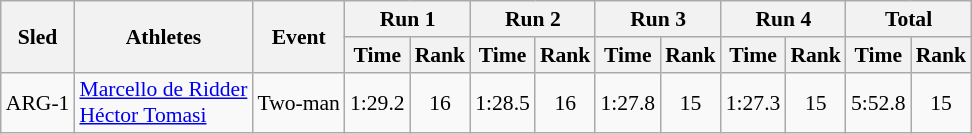<table class="wikitable" border="1" style="font-size:90%">
<tr>
<th rowspan="2">Sled</th>
<th rowspan="2">Athletes</th>
<th rowspan="2">Event</th>
<th colspan="2">Run 1</th>
<th colspan="2">Run 2</th>
<th colspan="2">Run 3</th>
<th colspan="2">Run 4</th>
<th colspan="2">Total</th>
</tr>
<tr>
<th>Time</th>
<th>Rank</th>
<th>Time</th>
<th>Rank</th>
<th>Time</th>
<th>Rank</th>
<th>Time</th>
<th>Rank</th>
<th>Time</th>
<th>Rank</th>
</tr>
<tr>
<td align="center">ARG-1</td>
<td><a href='#'>Marcello de Ridder</a><br><a href='#'>Héctor Tomasi</a></td>
<td>Two-man</td>
<td align="center">1:29.2</td>
<td align="center">16</td>
<td align="center">1:28.5</td>
<td align="center">16</td>
<td align="center">1:27.8</td>
<td align="center">15</td>
<td align="center">1:27.3</td>
<td align="center">15</td>
<td align="center">5:52.8</td>
<td align="center">15</td>
</tr>
</table>
